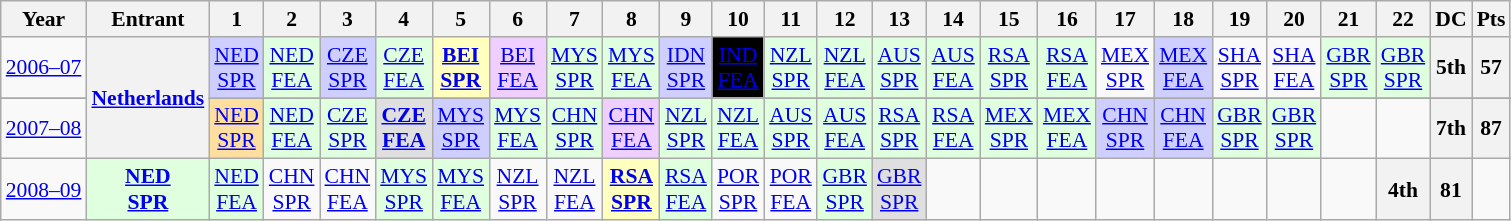<table class="wikitable" style="text-align:center; font-size:90%">
<tr>
<th>Year</th>
<th>Entrant</th>
<th>1</th>
<th>2</th>
<th>3</th>
<th>4</th>
<th>5</th>
<th>6</th>
<th>7</th>
<th>8</th>
<th>9</th>
<th>10</th>
<th>11</th>
<th>12</th>
<th>13</th>
<th>14</th>
<th>15</th>
<th>16</th>
<th>17</th>
<th>18</th>
<th>19</th>
<th>20</th>
<th>21</th>
<th>22</th>
<th>DC</th>
<th>Pts</th>
</tr>
<tr>
<td><a href='#'>2006–07</a></td>
<th rowspan=3><a href='#'>Netherlands</a></th>
<td style="background:#CFCFFF;"><a href='#'>NED<br>SPR</a><br></td>
<td style="background:#DFFFDF;"><a href='#'>NED<br>FEA</a><br></td>
<td style="background:#CFCFFF;"><a href='#'>CZE<br>SPR</a><br></td>
<td style="background:#DFFFDF;"><a href='#'>CZE<br>FEA</a><br></td>
<td style="background:#FFFFBF;"><strong><a href='#'>BEI<br>SPR</a></strong><br></td>
<td style="background:#EFCFFF;"><a href='#'>BEI<br>FEA</a><br></td>
<td style="background:#DFFFDF;"><a href='#'>MYS<br>SPR</a><br></td>
<td style="background:#DFFFDF;"><a href='#'>MYS<br>FEA</a><br></td>
<td style="background:#CFCFFF;"><a href='#'>IDN<br>SPR</a><br></td>
<td style="background:#000000; color:white"><a href='#'><span>IND<br>FEA</span></a><br></td>
<td style="background:#DFFFDF;"><a href='#'>NZL<br>SPR</a><br></td>
<td style="background:#DFFFDF;"><a href='#'>NZL<br>FEA</a><br></td>
<td style="background:#DFFFDF;"><a href='#'>AUS<br>SPR</a><br></td>
<td style="background:#DFFFDF;"><a href='#'>AUS<br>FEA</a><br></td>
<td style="background:#DFFFDF;"><a href='#'>RSA<br>SPR</a><br></td>
<td style="background:#DFFFDF;"><a href='#'>RSA<br>FEA</a><br></td>
<td><a href='#'>MEX<br>SPR</a></td>
<td style="background:#CFCFFF;"><a href='#'>MEX<br>FEA</a><br></td>
<td><a href='#'>SHA<br>SPR</a></td>
<td><a href='#'>SHA<br>FEA</a></td>
<td style="background:#DFFFDF;"><a href='#'>GBR<br>SPR</a><br></td>
<td style="background:#DFFFDF;"><a href='#'>GBR<br>SPR</a><br></td>
<th>5th</th>
<th>57</th>
</tr>
<tr>
</tr>
<tr>
<td><a href='#'>2007–08</a></td>
<td style="background:#FFDF9F;"><a href='#'>NED<br>SPR</a><br></td>
<td style="background:#DFFFDF;"><a href='#'>NED<br>FEA</a><br></td>
<td style="background:#DFFFDF;"><a href='#'>CZE<br>SPR</a><br></td>
<td style="background:#DFDFDF;"><strong><a href='#'>CZE<br>FEA</a></strong><br></td>
<td style="background:#CFCFFF;"><a href='#'>MYS<br>SPR</a><br></td>
<td style="background:#DFFFDF;"><a href='#'>MYS<br>FEA</a><br></td>
<td style="background:#DFFFDF;"><a href='#'>CHN<br>SPR</a><br></td>
<td style="background:#EFCFFF;"><a href='#'>CHN<br>FEA</a><br></td>
<td style="background:#DFFFDF;"><a href='#'>NZL<br>SPR</a><br></td>
<td style="background:#DFFFDF;"><a href='#'>NZL<br>FEA</a><br></td>
<td style="background:#DFFFDF;"><a href='#'>AUS<br>SPR</a><br></td>
<td style="background:#DFFFDF;"><a href='#'>AUS<br>FEA</a><br></td>
<td style="background:#DFFFDF;"><a href='#'>RSA<br>SPR</a><br></td>
<td style="background:#DFFFDF;"><a href='#'>RSA<br>FEA</a><br></td>
<td style="background:#DFFFDF;"><a href='#'>MEX<br>SPR</a><br></td>
<td style="background:#DFFFDF;"><a href='#'>MEX<br>FEA</a><br></td>
<td style="background:#CFCFFF;"><a href='#'>CHN<br>SPR</a><br></td>
<td style="background:#CFCFFF;"><a href='#'>CHN<br>FEA</a><br></td>
<td style="background:#DFFFDF;"><a href='#'>GBR<br>SPR</a><br></td>
<td style="background:#DFFFDF;"><a href='#'>GBR<br>SPR</a><br></td>
<td></td>
<td></td>
<th>7th</th>
<th>87</th>
</tr>
<tr>
<td><a href='#'>2008–09</a></td>
<td style="background:#DFFFDF;"><strong><a href='#'>NED<br>SPR</a></strong><br></td>
<td style="background:#DFFFDF;"><a href='#'>NED<br>FEA</a><br></td>
<td><a href='#'>CHN<br>SPR</a></td>
<td><a href='#'>CHN<br>FEA</a></td>
<td style="background:#DFFFDF;"><a href='#'>MYS<br>SPR</a><br></td>
<td style="background:#DFFFDF;"><a href='#'>MYS<br>FEA</a><br></td>
<td><a href='#'>NZL<br>SPR</a></td>
<td><a href='#'>NZL<br>FEA</a></td>
<td style="background:#FFFFBF;"><strong><a href='#'>RSA<br>SPR</a></strong><br></td>
<td style="background:#DFFFDF;"><a href='#'>RSA<br>FEA</a><br></td>
<td><a href='#'>POR<br>SPR</a></td>
<td><a href='#'>POR<br>FEA</a></td>
<td style="background:#DFFFDF;"><a href='#'>GBR<br>SPR</a><br></td>
<td style="background:#DFDFDF;"><a href='#'>GBR<br>SPR</a><br></td>
<td></td>
<td></td>
<td></td>
<td></td>
<td></td>
<td></td>
<td></td>
<td></td>
<th>4th</th>
<th>81</th>
</tr>
</table>
